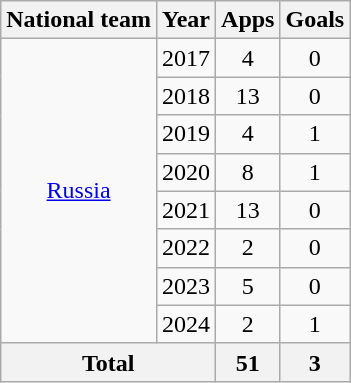<table class="wikitable" style="text-align:center">
<tr>
<th>National team</th>
<th>Year</th>
<th>Apps</th>
<th>Goals</th>
</tr>
<tr>
<td rowspan="8"><a href='#'>Russia</a></td>
<td>2017</td>
<td>4</td>
<td>0</td>
</tr>
<tr>
<td>2018</td>
<td>13</td>
<td>0</td>
</tr>
<tr>
<td>2019</td>
<td>4</td>
<td>1</td>
</tr>
<tr>
<td>2020</td>
<td>8</td>
<td>1</td>
</tr>
<tr>
<td>2021</td>
<td>13</td>
<td>0</td>
</tr>
<tr>
<td>2022</td>
<td>2</td>
<td>0</td>
</tr>
<tr>
<td>2023</td>
<td>5</td>
<td>0</td>
</tr>
<tr>
<td>2024</td>
<td>2</td>
<td>1</td>
</tr>
<tr>
<th colspan="2">Total</th>
<th>51</th>
<th>3</th>
</tr>
</table>
